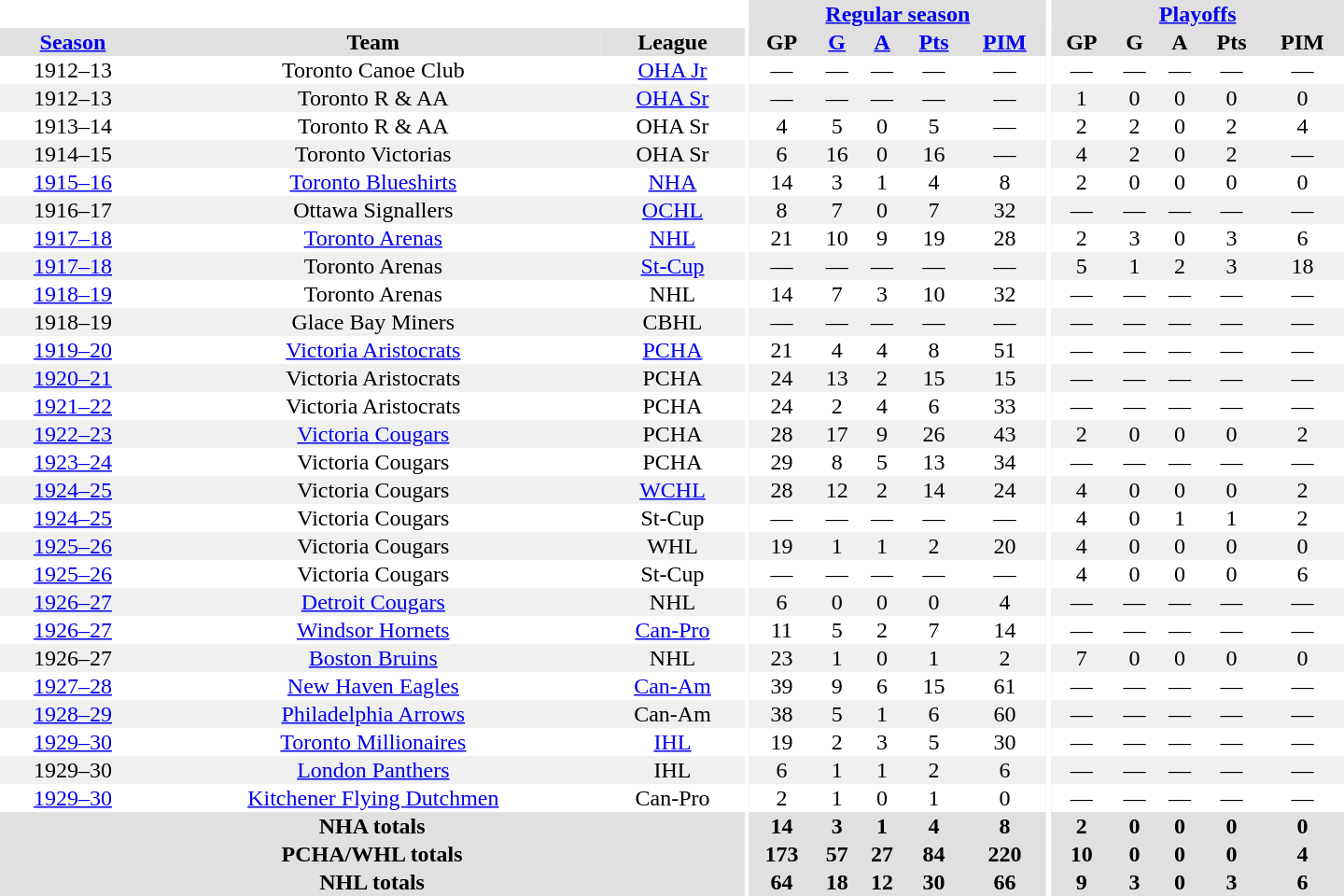<table border="0" cellpadding="1" cellspacing="0" style="text-align:center; width:60em">
<tr bgcolor="#e0e0e0">
<th colspan="3" bgcolor="#ffffff"></th>
<th rowspan="100" bgcolor="#ffffff"></th>
<th colspan="5"><a href='#'>Regular season</a></th>
<th rowspan="100" bgcolor="#ffffff"></th>
<th colspan="5"><a href='#'>Playoffs</a></th>
</tr>
<tr bgcolor="#e0e0e0">
<th><a href='#'>Season</a></th>
<th>Team</th>
<th>League</th>
<th>GP</th>
<th><a href='#'>G</a></th>
<th><a href='#'>A</a></th>
<th><a href='#'>Pts</a></th>
<th><a href='#'>PIM</a></th>
<th>GP</th>
<th>G</th>
<th>A</th>
<th>Pts</th>
<th>PIM</th>
</tr>
<tr>
<td>1912–13</td>
<td>Toronto Canoe Club</td>
<td><a href='#'>OHA Jr</a></td>
<td>—</td>
<td>—</td>
<td>—</td>
<td>—</td>
<td>—</td>
<td>—</td>
<td>—</td>
<td>—</td>
<td>—</td>
<td>—</td>
</tr>
<tr bgcolor="#f0f0f0">
<td>1912–13</td>
<td>Toronto R & AA</td>
<td><a href='#'>OHA Sr</a></td>
<td>—</td>
<td>—</td>
<td>—</td>
<td>—</td>
<td>—</td>
<td>1</td>
<td>0</td>
<td>0</td>
<td>0</td>
<td>0</td>
</tr>
<tr>
<td>1913–14</td>
<td>Toronto R & AA</td>
<td>OHA Sr</td>
<td>4</td>
<td>5</td>
<td>0</td>
<td>5</td>
<td>—</td>
<td>2</td>
<td>2</td>
<td>0</td>
<td>2</td>
<td>4</td>
</tr>
<tr bgcolor="#f0f0f0">
<td>1914–15</td>
<td>Toronto Victorias</td>
<td>OHA Sr</td>
<td>6</td>
<td>16</td>
<td>0</td>
<td>16</td>
<td>—</td>
<td>4</td>
<td>2</td>
<td>0</td>
<td>2</td>
<td>—</td>
</tr>
<tr>
<td><a href='#'>1915–16</a></td>
<td><a href='#'>Toronto Blueshirts</a></td>
<td><a href='#'>NHA</a></td>
<td>14</td>
<td>3</td>
<td>1</td>
<td>4</td>
<td>8</td>
<td>2</td>
<td>0</td>
<td>0</td>
<td>0</td>
<td>0</td>
</tr>
<tr bgcolor="#f0f0f0">
<td>1916–17</td>
<td>Ottawa Signallers</td>
<td><a href='#'>OCHL</a></td>
<td>8</td>
<td>7</td>
<td>0</td>
<td>7</td>
<td>32</td>
<td>—</td>
<td>—</td>
<td>—</td>
<td>—</td>
<td>—</td>
</tr>
<tr>
<td><a href='#'>1917–18</a></td>
<td><a href='#'>Toronto Arenas</a></td>
<td><a href='#'>NHL</a></td>
<td>21</td>
<td>10</td>
<td>9</td>
<td>19</td>
<td>28</td>
<td>2</td>
<td>3</td>
<td>0</td>
<td>3</td>
<td>6</td>
</tr>
<tr bgcolor="#f0f0f0">
<td><a href='#'>1917–18</a></td>
<td>Toronto Arenas</td>
<td><a href='#'>St-Cup</a></td>
<td>—</td>
<td>—</td>
<td>—</td>
<td>—</td>
<td>—</td>
<td>5</td>
<td>1</td>
<td>2</td>
<td>3</td>
<td>18</td>
</tr>
<tr>
<td><a href='#'>1918–19</a></td>
<td>Toronto Arenas</td>
<td>NHL</td>
<td>14</td>
<td>7</td>
<td>3</td>
<td>10</td>
<td>32</td>
<td>—</td>
<td>—</td>
<td>—</td>
<td>—</td>
<td>—</td>
</tr>
<tr bgcolor="#f0f0f0">
<td>1918–19</td>
<td>Glace Bay Miners</td>
<td>CBHL</td>
<td>—</td>
<td>—</td>
<td>—</td>
<td>—</td>
<td>—</td>
<td>—</td>
<td>—</td>
<td>—</td>
<td>—</td>
<td>—</td>
</tr>
<tr>
<td><a href='#'>1919–20</a></td>
<td><a href='#'>Victoria Aristocrats</a></td>
<td><a href='#'>PCHA</a></td>
<td>21</td>
<td>4</td>
<td>4</td>
<td>8</td>
<td>51</td>
<td>—</td>
<td>—</td>
<td>—</td>
<td>—</td>
<td>—</td>
</tr>
<tr bgcolor="#f0f0f0">
<td><a href='#'>1920–21</a></td>
<td>Victoria Aristocrats</td>
<td>PCHA</td>
<td>24</td>
<td>13</td>
<td>2</td>
<td>15</td>
<td>15</td>
<td>—</td>
<td>—</td>
<td>—</td>
<td>—</td>
<td>—</td>
</tr>
<tr>
<td><a href='#'>1921–22</a></td>
<td>Victoria Aristocrats</td>
<td>PCHA</td>
<td>24</td>
<td>2</td>
<td>4</td>
<td>6</td>
<td>33</td>
<td>—</td>
<td>—</td>
<td>—</td>
<td>—</td>
<td>—</td>
</tr>
<tr bgcolor="#f0f0f0">
<td><a href='#'>1922–23</a></td>
<td><a href='#'>Victoria Cougars</a></td>
<td>PCHA</td>
<td>28</td>
<td>17</td>
<td>9</td>
<td>26</td>
<td>43</td>
<td>2</td>
<td>0</td>
<td>0</td>
<td>0</td>
<td>2</td>
</tr>
<tr>
<td><a href='#'>1923–24</a></td>
<td>Victoria Cougars</td>
<td>PCHA</td>
<td>29</td>
<td>8</td>
<td>5</td>
<td>13</td>
<td>34</td>
<td>—</td>
<td>—</td>
<td>—</td>
<td>—</td>
<td>—</td>
</tr>
<tr bgcolor="#f0f0f0">
<td><a href='#'>1924–25</a></td>
<td>Victoria Cougars</td>
<td><a href='#'>WCHL</a></td>
<td>28</td>
<td>12</td>
<td>2</td>
<td>14</td>
<td>24</td>
<td>4</td>
<td>0</td>
<td>0</td>
<td>0</td>
<td>2</td>
</tr>
<tr>
<td><a href='#'>1924–25</a></td>
<td>Victoria Cougars</td>
<td>St-Cup</td>
<td>—</td>
<td>—</td>
<td>—</td>
<td>—</td>
<td>—</td>
<td>4</td>
<td>0</td>
<td>1</td>
<td>1</td>
<td>2</td>
</tr>
<tr bgcolor="#f0f0f0">
<td><a href='#'>1925–26</a></td>
<td>Victoria Cougars</td>
<td>WHL</td>
<td>19</td>
<td>1</td>
<td>1</td>
<td>2</td>
<td>20</td>
<td>4</td>
<td>0</td>
<td>0</td>
<td>0</td>
<td>0</td>
</tr>
<tr>
<td><a href='#'>1925–26</a></td>
<td>Victoria Cougars</td>
<td>St-Cup</td>
<td>—</td>
<td>—</td>
<td>—</td>
<td>—</td>
<td>—</td>
<td>4</td>
<td>0</td>
<td>0</td>
<td>0</td>
<td>6</td>
</tr>
<tr bgcolor="#f0f0f0">
<td><a href='#'>1926–27</a></td>
<td><a href='#'>Detroit Cougars</a></td>
<td>NHL</td>
<td>6</td>
<td>0</td>
<td>0</td>
<td>0</td>
<td>4</td>
<td>—</td>
<td>—</td>
<td>—</td>
<td>—</td>
<td>—</td>
</tr>
<tr>
<td><a href='#'>1926–27</a></td>
<td><a href='#'>Windsor Hornets</a></td>
<td><a href='#'>Can-Pro</a></td>
<td>11</td>
<td>5</td>
<td>2</td>
<td>7</td>
<td>14</td>
<td>—</td>
<td>—</td>
<td>—</td>
<td>—</td>
<td>—</td>
</tr>
<tr bgcolor="#f0f0f0">
<td>1926–27</td>
<td><a href='#'>Boston Bruins</a></td>
<td>NHL</td>
<td>23</td>
<td>1</td>
<td>0</td>
<td>1</td>
<td>2</td>
<td>7</td>
<td>0</td>
<td>0</td>
<td>0</td>
<td>0</td>
</tr>
<tr>
<td><a href='#'>1927–28</a></td>
<td><a href='#'>New Haven Eagles</a></td>
<td><a href='#'>Can-Am</a></td>
<td>39</td>
<td>9</td>
<td>6</td>
<td>15</td>
<td>61</td>
<td>—</td>
<td>—</td>
<td>—</td>
<td>—</td>
<td>—</td>
</tr>
<tr bgcolor="#f0f0f0">
<td><a href='#'>1928–29</a></td>
<td><a href='#'>Philadelphia Arrows</a></td>
<td>Can-Am</td>
<td>38</td>
<td>5</td>
<td>1</td>
<td>6</td>
<td>60</td>
<td>—</td>
<td>—</td>
<td>—</td>
<td>—</td>
<td>—</td>
</tr>
<tr>
<td><a href='#'>1929–30</a></td>
<td><a href='#'>Toronto Millionaires</a></td>
<td><a href='#'>IHL</a></td>
<td>19</td>
<td>2</td>
<td>3</td>
<td>5</td>
<td>30</td>
<td>—</td>
<td>—</td>
<td>—</td>
<td>—</td>
<td>—</td>
</tr>
<tr bgcolor="#f0f0f0">
<td>1929–30</td>
<td><a href='#'>London Panthers</a></td>
<td>IHL</td>
<td>6</td>
<td>1</td>
<td>1</td>
<td>2</td>
<td>6</td>
<td>—</td>
<td>—</td>
<td>—</td>
<td>—</td>
<td>—</td>
</tr>
<tr>
<td><a href='#'>1929–30</a></td>
<td><a href='#'>Kitchener Flying Dutchmen</a></td>
<td>Can-Pro</td>
<td>2</td>
<td>1</td>
<td>0</td>
<td>1</td>
<td>0</td>
<td>—</td>
<td>—</td>
<td>—</td>
<td>—</td>
<td>—</td>
</tr>
<tr bgcolor="#e0e0e0">
<th colspan="3">NHA totals</th>
<th>14</th>
<th>3</th>
<th>1</th>
<th>4</th>
<th>8</th>
<th>2</th>
<th>0</th>
<th>0</th>
<th>0</th>
<th>0</th>
</tr>
<tr bgcolor="#e0e0e0">
<th colspan="3">PCHA/WHL totals</th>
<th>173</th>
<th>57</th>
<th>27</th>
<th>84</th>
<th>220</th>
<th>10</th>
<th>0</th>
<th>0</th>
<th>0</th>
<th>4</th>
</tr>
<tr bgcolor="#e0e0e0">
<th colspan="3">NHL totals</th>
<th>64</th>
<th>18</th>
<th>12</th>
<th>30</th>
<th>66</th>
<th>9</th>
<th>3</th>
<th>0</th>
<th>3</th>
<th>6</th>
</tr>
</table>
